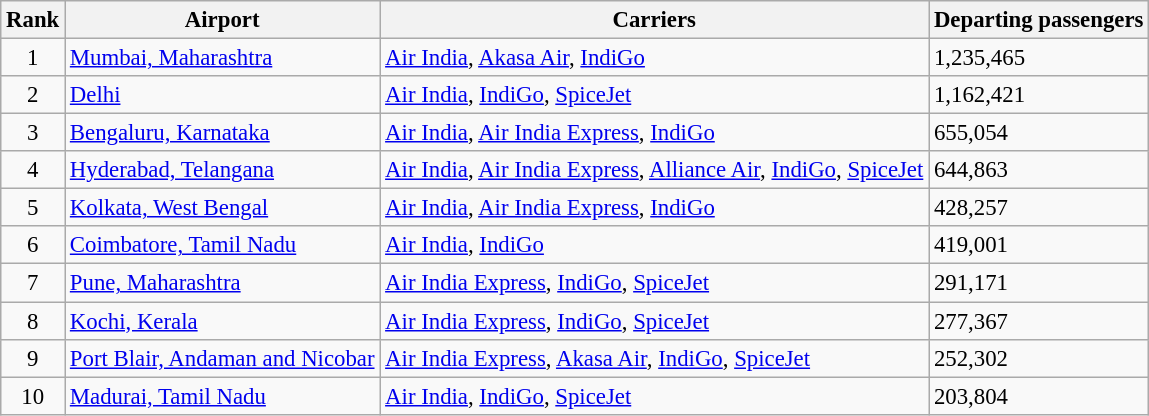<table class="wikitable sortable" style="font-size: 95%">
<tr>
<th>Rank</th>
<th>Airport</th>
<th>Carriers</th>
<th>Departing passengers</th>
</tr>
<tr>
<td style="text-align:center;">1</td>
<td><a href='#'>Mumbai, Maharashtra</a></td>
<td><a href='#'>Air India</a>, <a href='#'>Akasa Air</a>, <a href='#'>IndiGo</a></td>
<td>1,235,465</td>
</tr>
<tr>
<td style="text-align:center;">2</td>
<td><a href='#'>Delhi</a></td>
<td><a href='#'>Air India</a>, <a href='#'>IndiGo</a>, <a href='#'>SpiceJet</a></td>
<td>1,162,421</td>
</tr>
<tr>
<td style="text-align:center;">3</td>
<td><a href='#'>Bengaluru, Karnataka</a></td>
<td><a href='#'>Air India</a>, <a href='#'>Air India Express</a>, <a href='#'>IndiGo</a></td>
<td>655,054</td>
</tr>
<tr>
<td style="text-align:center;">4</td>
<td><a href='#'>Hyderabad, Telangana</a></td>
<td><a href='#'>Air India</a>, <a href='#'>Air India Express</a>, <a href='#'>Alliance Air</a>, <a href='#'>IndiGo</a>, <a href='#'>SpiceJet</a></td>
<td>644,863</td>
</tr>
<tr>
<td style="text-align:center;">5</td>
<td><a href='#'>Kolkata, West Bengal</a></td>
<td><a href='#'>Air India</a>, <a href='#'>Air India Express</a>, <a href='#'>IndiGo</a></td>
<td>428,257</td>
</tr>
<tr>
<td style="text-align:center;">6</td>
<td><a href='#'>Coimbatore, Tamil Nadu</a></td>
<td><a href='#'>Air India</a>, <a href='#'>IndiGo</a></td>
<td>419,001</td>
</tr>
<tr>
<td style="text-align:center;">7</td>
<td><a href='#'>Pune, Maharashtra</a></td>
<td><a href='#'>Air India Express</a>, <a href='#'>IndiGo</a>, <a href='#'>SpiceJet</a></td>
<td>291,171</td>
</tr>
<tr>
<td style="text-align:center;">8</td>
<td><a href='#'>Kochi, Kerala</a></td>
<td><a href='#'>Air India Express</a>, <a href='#'>IndiGo</a>, <a href='#'>SpiceJet</a></td>
<td>277,367</td>
</tr>
<tr>
<td style="text-align:center;">9</td>
<td><a href='#'>Port Blair, Andaman and Nicobar</a></td>
<td><a href='#'>Air India Express</a>, <a href='#'>Akasa Air</a>, <a href='#'>IndiGo</a>, <a href='#'>SpiceJet</a></td>
<td>252,302</td>
</tr>
<tr>
<td style="text-align:center;">10</td>
<td><a href='#'>Madurai, Tamil Nadu</a></td>
<td><a href='#'>Air India</a>, <a href='#'>IndiGo</a>, <a href='#'>SpiceJet</a></td>
<td>203,804</td>
</tr>
</table>
